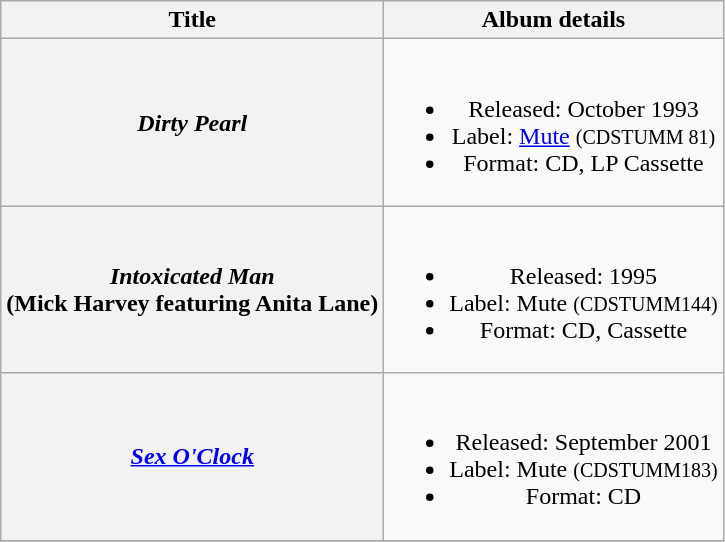<table class="wikitable plainrowheaders" style="text-align:center;" border="1">
<tr>
<th>Title</th>
<th>Album details</th>
</tr>
<tr>
<th scope="row"><em>Dirty Pearl</em></th>
<td><br><ul><li>Released: October 1993</li><li>Label: <a href='#'>Mute</a> <small>(CDSTUMM 81)</small></li><li>Format: CD, LP Cassette</li></ul></td>
</tr>
<tr>
<th scope="row"><em> Intoxicated Man</em> <br> (Mick Harvey featuring Anita Lane)</th>
<td><br><ul><li>Released: 1995</li><li>Label: Mute <small>(CDSTUMM144)</small></li><li>Format: CD, Cassette</li></ul></td>
</tr>
<tr>
<th scope="row"><em><a href='#'>Sex O'Clock</a></em></th>
<td><br><ul><li>Released: September 2001</li><li>Label: Mute <small>(CDSTUMM183)</small></li><li>Format: CD</li></ul></td>
</tr>
<tr>
</tr>
</table>
